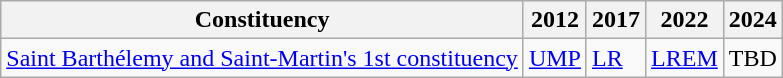<table class="wikitable">
<tr>
<th>Constituency</th>
<th>2012</th>
<th>2017</th>
<th>2022</th>
<th>2024</th>
</tr>
<tr>
<td><a href='#'>Saint Barthélemy and Saint-Martin's 1st constituency</a></td>
<td bgcolor=><a href='#'>UMP</a></td>
<td bgcolor=><a href='#'>LR</a></td>
<td bgcolor=><a href='#'>LREM</a></td>
<td>TBD</td>
</tr>
</table>
